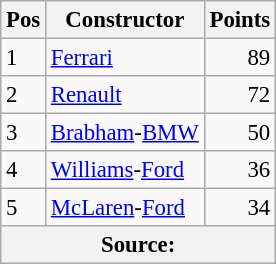<table class="wikitable" style="font-size: 95%;">
<tr>
<th>Pos</th>
<th>Constructor</th>
<th>Points</th>
</tr>
<tr>
<td>1</td>
<td> <a href='#'>Ferrari</a></td>
<td style="text-align: right">89</td>
</tr>
<tr>
<td>2</td>
<td> <a href='#'>Renault</a></td>
<td style="text-align: right">72</td>
</tr>
<tr>
<td>3</td>
<td> <a href='#'>Brabham</a>-<a href='#'>BMW</a></td>
<td style="text-align: right">50</td>
</tr>
<tr>
<td>4</td>
<td> <a href='#'>Williams</a>-<a href='#'>Ford</a></td>
<td style="text-align: right">36</td>
</tr>
<tr>
<td>5</td>
<td> <a href='#'>McLaren</a>-<a href='#'>Ford</a></td>
<td style="text-align: right">34</td>
</tr>
<tr>
<th colspan=4>Source: </th>
</tr>
</table>
